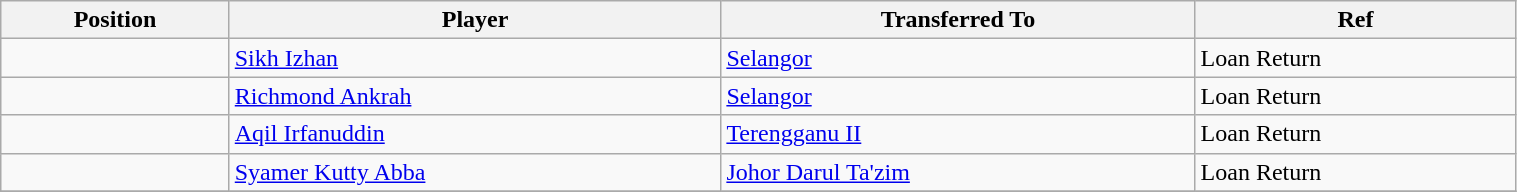<table class="wikitable sortable" style="width:80%; font-size:100%; text-align:left;">
<tr>
<th>Position</th>
<th>Player</th>
<th>Transferred To</th>
<th>Ref</th>
</tr>
<tr>
<td></td>
<td> <a href='#'>Sikh Izhan</a></td>
<td> <a href='#'>Selangor</a></td>
<td>Loan Return </td>
</tr>
<tr>
<td></td>
<td> <a href='#'>Richmond Ankrah</a></td>
<td> <a href='#'>Selangor</a></td>
<td>Loan Return </td>
</tr>
<tr>
<td></td>
<td> <a href='#'>Aqil Irfanuddin</a></td>
<td> <a href='#'>Terengganu II</a></td>
<td>Loan Return</td>
</tr>
<tr>
<td></td>
<td> <a href='#'>Syamer Kutty Abba</a></td>
<td> <a href='#'>Johor Darul Ta'zim</a></td>
<td>Loan Return </td>
</tr>
<tr>
</tr>
</table>
